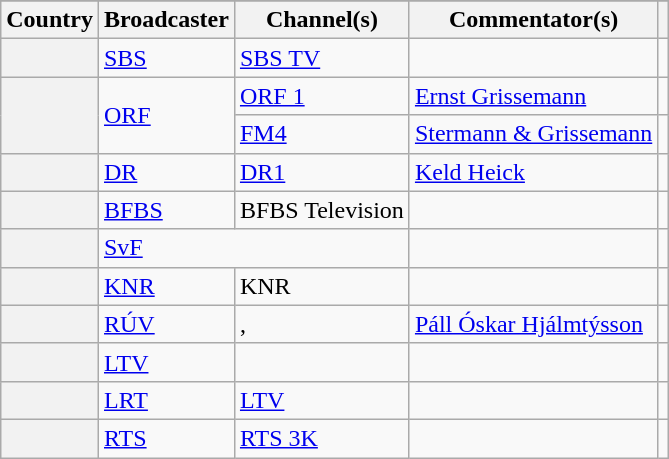<table class="wikitable plainrowheaders sticky-header">
<tr>
</tr>
<tr>
<th scope="col">Country</th>
<th scope="col">Broadcaster</th>
<th scope="col">Channel(s)</th>
<th scope="col">Commentator(s)</th>
<th scope="col"></th>
</tr>
<tr>
<th scope="row"></th>
<td><a href='#'>SBS</a></td>
<td><a href='#'>SBS TV</a></td>
<td></td>
<td style="text-align:center"></td>
</tr>
<tr>
<th scope="rowgroup" rowspan="2"></th>
<td rowspan="2"><a href='#'>ORF</a></td>
<td><a href='#'>ORF 1</a></td>
<td><a href='#'>Ernst Grissemann</a></td>
<td style="text-align:center"></td>
</tr>
<tr>
<td><a href='#'>FM4</a></td>
<td><a href='#'>Stermann & Grissemann</a></td>
<td style="text-align:center"></td>
</tr>
<tr>
<th scope="row"></th>
<td><a href='#'>DR</a></td>
<td><a href='#'>DR1</a></td>
<td><a href='#'>Keld Heick</a></td>
<td style="text-align:center"></td>
</tr>
<tr>
<th scope="row"></th>
<td><a href='#'>BFBS</a></td>
<td>BFBS Television</td>
<td></td>
<td style="text-align:center"></td>
</tr>
<tr>
<th scope="row"></th>
<td colspan="2"><a href='#'>SvF</a></td>
<td></td>
<td style="text-align:center"></td>
</tr>
<tr>
<th scope="row"></th>
<td><a href='#'>KNR</a></td>
<td>KNR</td>
<td></td>
<td style="text-align:center"></td>
</tr>
<tr>
<th scope="row"></th>
<td><a href='#'>RÚV</a></td>
<td>, </td>
<td><a href='#'>Páll Óskar Hjálmtýsson</a></td>
<td style="text-align:center"></td>
</tr>
<tr>
<th scope="row"></th>
<td><a href='#'>LTV</a></td>
<td></td>
<td></td>
<td style="text-align:center"></td>
</tr>
<tr>
<th scope="row"></th>
<td><a href='#'>LRT</a></td>
<td><a href='#'>LTV</a></td>
<td></td>
<td style="text-align:center"></td>
</tr>
<tr>
<th scope="row"></th>
<td><a href='#'>RTS</a></td>
<td><a href='#'>RTS 3K</a></td>
<td></td>
<td style="text-align:center"></td>
</tr>
</table>
